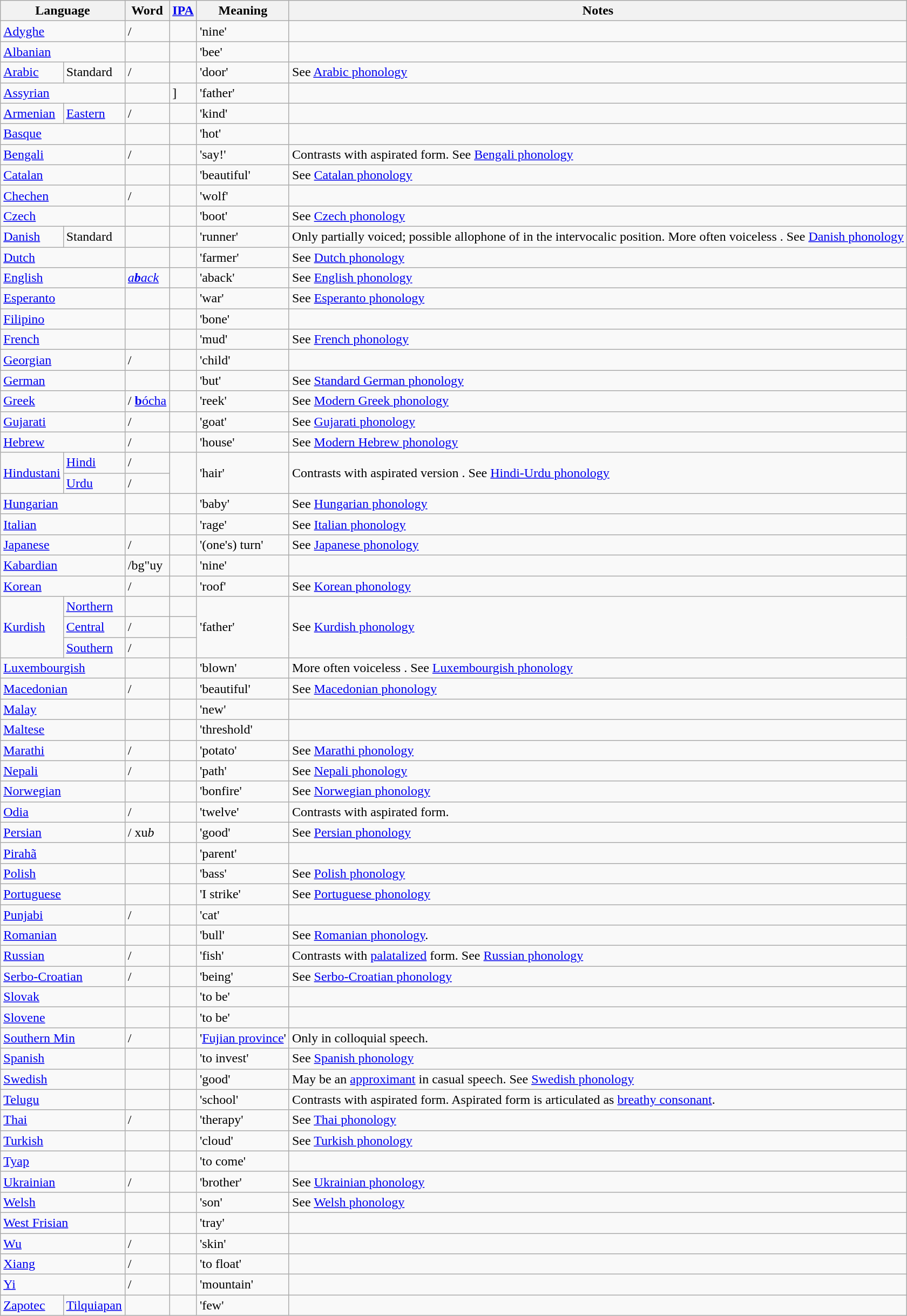<table class="wikitable">
<tr>
<th colspan="2" scope="col">Language</th>
<th scope="col">Word</th>
<th scope="col"><a href='#'>IPA</a></th>
<th scope="col">Meaning</th>
<th scope="col">Notes</th>
</tr>
<tr>
<td colspan="2"><a href='#'>Adyghe</a></td>
<td> / </td>
<td></td>
<td>'nine'</td>
<td></td>
</tr>
<tr>
<td colspan="2"><a href='#'>Albanian</a></td>
<td></td>
<td></td>
<td>'bee'</td>
<td></td>
</tr>
<tr>
<td><a href='#'>Arabic</a></td>
<td>Standard</td>
<td> / </td>
<td></td>
<td>'door'</td>
<td>See <a href='#'>Arabic phonology</a></td>
</tr>
<tr>
<td colspan="2"><a href='#'>Assyrian</a></td>
<td> </td>
<td>]</td>
<td>'father'</td>
<td></td>
</tr>
<tr>
<td><a href='#'>Armenian</a></td>
<td><a href='#'>Eastern</a></td>
<td>/</td>
<td></td>
<td>'kind'</td>
<td></td>
</tr>
<tr>
<td colspan="2"><a href='#'>Basque</a></td>
<td></td>
<td></td>
<td>'hot'</td>
<td></td>
</tr>
<tr>
<td colspan="2"><a href='#'>Bengali</a></td>
<td> / </td>
<td></td>
<td>'say!'</td>
<td>Contrasts with aspirated form. See <a href='#'>Bengali phonology</a></td>
</tr>
<tr>
<td colspan="2"><a href='#'>Catalan</a></td>
<td></td>
<td></td>
<td>'beautiful'</td>
<td>See <a href='#'>Catalan phonology</a></td>
</tr>
<tr>
<td colspan="2"><a href='#'>Chechen</a></td>
<td> / </td>
<td></td>
<td>'wolf'</td>
<td></td>
</tr>
<tr>
<td colspan="2"><a href='#'>Czech</a></td>
<td></td>
<td></td>
<td>'boot'</td>
<td>See <a href='#'>Czech phonology</a></td>
</tr>
<tr>
<td><a href='#'>Danish</a></td>
<td>Standard</td>
<td></td>
<td></td>
<td>'runner'</td>
<td>Only partially voiced; possible allophone of  in the intervocalic position. More often voiceless . See <a href='#'>Danish phonology</a></td>
</tr>
<tr>
<td colspan="2"><a href='#'>Dutch</a></td>
<td></td>
<td></td>
<td>'farmer'</td>
<td>See <a href='#'>Dutch phonology</a></td>
</tr>
<tr>
<td colspan="2"><a href='#'>English</a></td>
<td><a href='#'><em>a<strong>b</strong>ack</em></a></td>
<td></td>
<td>'aback'</td>
<td>See <a href='#'>English phonology</a></td>
</tr>
<tr>
<td colspan="2"><a href='#'>Esperanto</a></td>
<td></td>
<td></td>
<td>'war'</td>
<td>See <a href='#'>Esperanto phonology</a></td>
</tr>
<tr>
<td colspan="2"><a href='#'>Filipino</a></td>
<td></td>
<td></td>
<td>'bone'</td>
<td></td>
</tr>
<tr>
<td colspan="2"><a href='#'>French</a></td>
<td></td>
<td></td>
<td>'mud'</td>
<td>See <a href='#'>French phonology</a></td>
</tr>
<tr>
<td colspan="2"><a href='#'>Georgian</a></td>
<td> / </td>
<td></td>
<td>'child'</td>
<td></td>
</tr>
<tr>
<td colspan="2"><a href='#'>German</a></td>
<td></td>
<td></td>
<td>'but'</td>
<td>See <a href='#'>Standard German phonology</a></td>
</tr>
<tr>
<td colspan="2"><a href='#'>Greek</a></td>
<td> / <a href='#'><strong>b</strong>ócha</a></td>
<td></td>
<td>'reek'</td>
<td>See <a href='#'>Modern Greek phonology</a></td>
</tr>
<tr>
<td colspan="2"><a href='#'>Gujarati</a></td>
<td> / </td>
<td></td>
<td>'goat'</td>
<td>See <a href='#'>Gujarati phonology</a></td>
</tr>
<tr>
<td colspan="2"><a href='#'>Hebrew</a></td>
<td> / </td>
<td></td>
<td>'house'</td>
<td>See <a href='#'>Modern Hebrew phonology</a></td>
</tr>
<tr>
<td rowspan="2"><a href='#'>Hindustani</a></td>
<td><a href='#'>Hindi</a></td>
<td> / </td>
<td rowspan=2></td>
<td rowspan=2>'hair'</td>
<td rowspan=2>Contrasts with aspirated version . See <a href='#'>Hindi-Urdu phonology</a></td>
</tr>
<tr>
<td><a href='#'>Urdu</a></td>
<td> / </td>
</tr>
<tr>
<td colspan="2"><a href='#'>Hungarian</a></td>
<td></td>
<td></td>
<td>'baby'</td>
<td>See <a href='#'>Hungarian phonology</a></td>
</tr>
<tr>
<td colspan="2"><a href='#'>Italian</a></td>
<td></td>
<td></td>
<td>'rage'</td>
<td>See <a href='#'>Italian phonology</a></td>
</tr>
<tr>
<td colspan="2"><a href='#'>Japanese</a></td>
<td> / </td>
<td></td>
<td>'(one's) turn'</td>
<td>See <a href='#'>Japanese phonology</a></td>
</tr>
<tr>
<td colspan="2"><a href='#'>Kabardian</a></td>
<td>/bg"uy</td>
<td></td>
<td>'nine'</td>
<td></td>
</tr>
<tr>
<td colspan="2"><a href='#'>Korean</a></td>
<td> / </td>
<td></td>
<td>'roof'</td>
<td>See <a href='#'>Korean phonology</a></td>
</tr>
<tr>
<td rowspan="3"><a href='#'>Kurdish</a></td>
<td><a href='#'>Northern</a></td>
<td></td>
<td></td>
<td rowspan="3">'father'</td>
<td rowspan="3">See <a href='#'>Kurdish phonology</a></td>
</tr>
<tr>
<td><a href='#'>Central</a></td>
<td>/</td>
<td></td>
</tr>
<tr>
<td><a href='#'>Southern</a></td>
<td>/</td>
<td></td>
</tr>
<tr>
<td colspan="2"><a href='#'>Luxembourgish</a></td>
<td></td>
<td></td>
<td>'blown'</td>
<td>More often voiceless . See <a href='#'>Luxembourgish phonology</a></td>
</tr>
<tr>
<td colspan="2"><a href='#'>Macedonian</a></td>
<td>/</td>
<td></td>
<td>'beautiful'</td>
<td>See <a href='#'>Macedonian phonology</a></td>
</tr>
<tr>
<td colspan="2"><a href='#'>Malay</a></td>
<td></td>
<td></td>
<td>'new'</td>
<td></td>
</tr>
<tr>
<td colspan="2"><a href='#'>Maltese</a></td>
<td></td>
<td></td>
<td>'threshold'</td>
<td></td>
</tr>
<tr>
<td colspan="2"><a href='#'>Marathi</a></td>
<td> / </td>
<td></td>
<td>'potato'</td>
<td>See <a href='#'>Marathi phonology</a></td>
</tr>
<tr>
<td colspan="2"><a href='#'>Nepali</a></td>
<td> / </td>
<td></td>
<td>'path'</td>
<td>See <a href='#'>Nepali phonology</a></td>
</tr>
<tr>
<td colspan="2"><a href='#'>Norwegian</a></td>
<td></td>
<td></td>
<td>'bonfire'</td>
<td>See <a href='#'>Norwegian phonology</a></td>
</tr>
<tr>
<td colspan="2"><a href='#'>Odia</a></td>
<td>/</td>
<td></td>
<td>'twelve'</td>
<td>Contrasts with aspirated form.</td>
</tr>
<tr>
<td colspan="2"><a href='#'>Persian</a></td>
<td>/ xu<em>b</em></td>
<td></td>
<td>'good'</td>
<td>See <a href='#'>Persian phonology</a></td>
</tr>
<tr>
<td colspan="2"><a href='#'>Pirahã</a></td>
<td></td>
<td></td>
<td>'parent'</td>
<td></td>
</tr>
<tr>
<td colspan="2"><a href='#'>Polish</a></td>
<td></td>
<td></td>
<td>'bass'</td>
<td>See <a href='#'>Polish phonology</a></td>
</tr>
<tr>
<td colspan="2"><a href='#'>Portuguese</a></td>
<td></td>
<td></td>
<td>'I strike'</td>
<td>See <a href='#'>Portuguese phonology</a></td>
</tr>
<tr>
<td colspan="2"><a href='#'>Punjabi</a></td>
<td>/</td>
<td></td>
<td>'cat'</td>
<td></td>
</tr>
<tr>
<td colspan="2"><a href='#'>Romanian</a></td>
<td></td>
<td></td>
<td>'bull'</td>
<td>See <a href='#'>Romanian phonology</a>.</td>
</tr>
<tr>
<td colspan="2"><a href='#'>Russian</a></td>
<td> / </td>
<td></td>
<td>'fish'</td>
<td>Contrasts with <a href='#'>palatalized</a> form. See <a href='#'>Russian phonology</a></td>
</tr>
<tr>
<td colspan=2><a href='#'>Serbo-Croatian</a></td>
<td> / </td>
<td></td>
<td>'being'</td>
<td>See <a href='#'>Serbo-Croatian phonology</a></td>
</tr>
<tr>
<td colspan="2"><a href='#'>Slovak</a></td>
<td></td>
<td></td>
<td>'to be'</td>
<td></td>
</tr>
<tr>
<td colspan="2"><a href='#'>Slovene</a></td>
<td></td>
<td></td>
<td>'to be'</td>
<td></td>
</tr>
<tr>
<td colspan="2"><a href='#'>Southern Min</a></td>
<td> / </td>
<td></td>
<td>'<a href='#'>Fujian province</a>'</td>
<td>Only in colloquial speech.</td>
</tr>
<tr>
<td colspan="2"><a href='#'>Spanish</a></td>
<td></td>
<td></td>
<td>'to invest'</td>
<td>See <a href='#'>Spanish phonology</a></td>
</tr>
<tr>
<td colspan="2"><a href='#'>Swedish</a></td>
<td></td>
<td></td>
<td>'good'</td>
<td>May be an <a href='#'>approximant</a> in casual speech. See <a href='#'>Swedish phonology</a></td>
</tr>
<tr>
<td colspan="2"><a href='#'>Telugu</a></td>
<td></td>
<td></td>
<td>'school'</td>
<td>Contrasts with aspirated form. Aspirated form is articulated as <a href='#'>breathy consonant</a>.</td>
</tr>
<tr>
<td colspan="2"><a href='#'>Thai</a></td>
<td> / </td>
<td></td>
<td>'therapy'</td>
<td>See <a href='#'>Thai phonology</a></td>
</tr>
<tr>
<td colspan="2"><a href='#'>Turkish</a></td>
<td></td>
<td></td>
<td>'cloud'</td>
<td>See <a href='#'>Turkish phonology</a></td>
</tr>
<tr>
<td colspan="2"><a href='#'>Tyap</a></td>
<td></td>
<td></td>
<td>'to come'</td>
<td></td>
</tr>
<tr>
<td colspan="2"><a href='#'>Ukrainian</a></td>
<td> / </td>
<td></td>
<td>'brother'</td>
<td>See <a href='#'>Ukrainian phonology</a></td>
</tr>
<tr>
<td colspan="2"><a href='#'>Welsh</a></td>
<td></td>
<td></td>
<td>'son'</td>
<td>See <a href='#'>Welsh phonology</a></td>
</tr>
<tr>
<td colspan="2"><a href='#'>West Frisian</a></td>
<td></td>
<td></td>
<td>'tray'</td>
<td></td>
</tr>
<tr>
<td colspan="2"><a href='#'>Wu</a></td>
<td> / </td>
<td></td>
<td>'skin'</td>
<td></td>
</tr>
<tr>
<td colspan="2"><a href='#'>Xiang</a></td>
<td> / </td>
<td></td>
<td>'to float'</td>
<td></td>
</tr>
<tr>
<td colspan="2"><a href='#'>Yi</a></td>
<td> / </td>
<td></td>
<td>'mountain'</td>
<td></td>
</tr>
<tr>
<td><a href='#'>Zapotec</a></td>
<td><a href='#'>Tilquiapan</a></td>
<td></td>
<td></td>
<td>'few'</td>
<td></td>
</tr>
</table>
